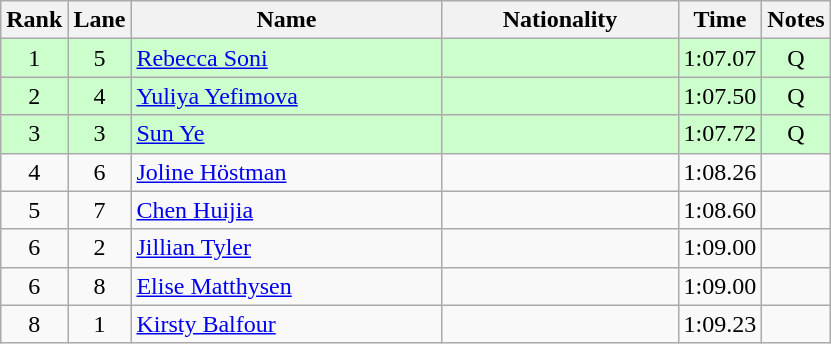<table class="wikitable" style="text-align:center">
<tr>
<th>Rank</th>
<th>Lane</th>
<th width=200>Name</th>
<th width=150>Nationality</th>
<th>Time</th>
<th>Notes</th>
</tr>
<tr bgcolor=ccffcc>
<td>1</td>
<td>5</td>
<td align=left><a href='#'>Rebecca Soni</a></td>
<td align=left></td>
<td>1:07.07</td>
<td>Q</td>
</tr>
<tr bgcolor=ccffcc>
<td>2</td>
<td>4</td>
<td align=left><a href='#'>Yuliya Yefimova</a></td>
<td align=left></td>
<td>1:07.50</td>
<td>Q</td>
</tr>
<tr bgcolor=ccffcc>
<td>3</td>
<td>3</td>
<td align=left><a href='#'>Sun Ye</a></td>
<td align=left></td>
<td>1:07.72</td>
<td>Q</td>
</tr>
<tr>
<td>4</td>
<td>6</td>
<td align=left><a href='#'>Joline Höstman</a></td>
<td align=left></td>
<td>1:08.26</td>
<td></td>
</tr>
<tr>
<td>5</td>
<td>7</td>
<td align=left><a href='#'>Chen Huijia</a></td>
<td align=left></td>
<td>1:08.60</td>
<td></td>
</tr>
<tr>
<td>6</td>
<td>2</td>
<td align=left><a href='#'>Jillian Tyler</a></td>
<td align=left></td>
<td>1:09.00</td>
<td></td>
</tr>
<tr>
<td>6</td>
<td>8</td>
<td align=left><a href='#'>Elise Matthysen</a></td>
<td align=left></td>
<td>1:09.00</td>
<td></td>
</tr>
<tr>
<td>8</td>
<td>1</td>
<td align=left><a href='#'>Kirsty Balfour</a></td>
<td align=left></td>
<td>1:09.23</td>
<td></td>
</tr>
</table>
